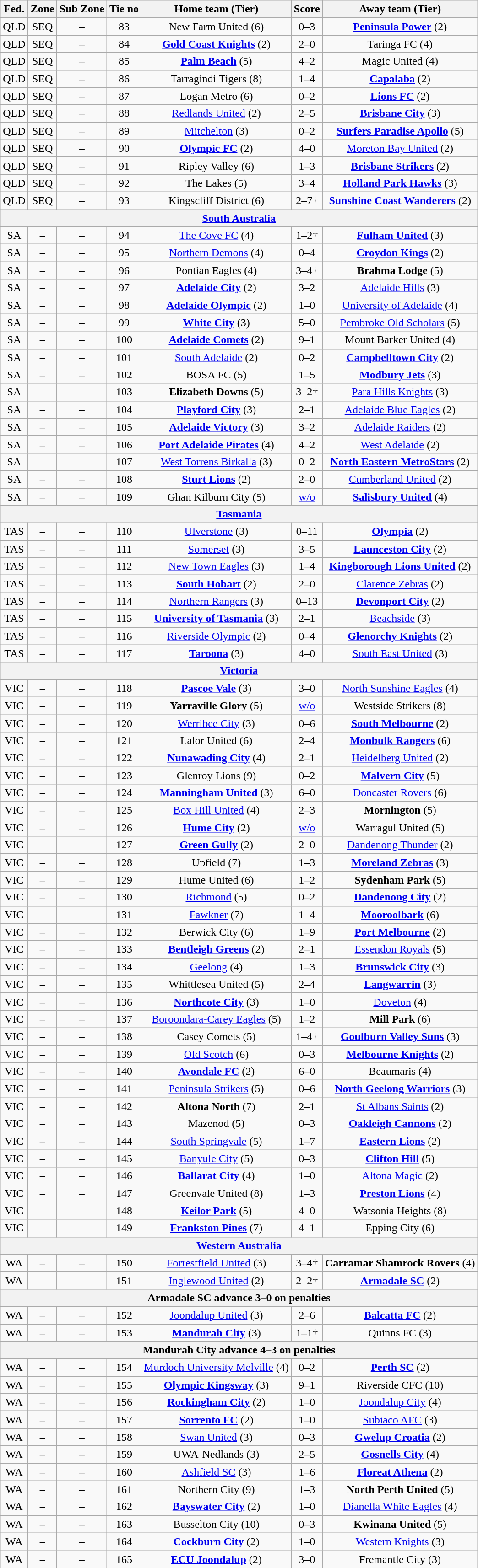<table class="wikitable" style="text-align:center">
<tr>
<th>Fed.</th>
<th>Zone</th>
<th>Sub Zone</th>
<th>Tie no</th>
<th>Home team (Tier)</th>
<th>Score</th>
<th>Away team (Tier)</th>
</tr>
<tr>
<td>QLD</td>
<td>SEQ</td>
<td>–</td>
<td>83</td>
<td>New Farm United (6)</td>
<td>0–3</td>
<td><strong><a href='#'>Peninsula Power</a></strong> (2)</td>
</tr>
<tr>
<td>QLD</td>
<td>SEQ</td>
<td>–</td>
<td>84</td>
<td><strong><a href='#'>Gold Coast Knights</a></strong> (2)</td>
<td>2–0</td>
<td>Taringa FC (4)</td>
</tr>
<tr>
<td>QLD</td>
<td>SEQ</td>
<td>–</td>
<td>85</td>
<td><strong><a href='#'>Palm Beach</a></strong> (5)</td>
<td>4–2</td>
<td>Magic United (4)</td>
</tr>
<tr>
<td>QLD</td>
<td>SEQ</td>
<td>–</td>
<td>86</td>
<td>Tarragindi Tigers (8)</td>
<td>1–4</td>
<td><strong><a href='#'>Capalaba</a></strong> (2)</td>
</tr>
<tr>
<td>QLD</td>
<td>SEQ</td>
<td>–</td>
<td>87</td>
<td>Logan Metro (6)</td>
<td>0–2</td>
<td><strong><a href='#'>Lions FC</a></strong> (2)</td>
</tr>
<tr>
<td>QLD</td>
<td>SEQ</td>
<td>–</td>
<td>88</td>
<td><a href='#'>Redlands United</a> (2)</td>
<td>2–5</td>
<td><strong><a href='#'>Brisbane City</a></strong> (3)</td>
</tr>
<tr>
<td>QLD</td>
<td>SEQ</td>
<td>–</td>
<td>89</td>
<td><a href='#'>Mitchelton</a> (3)</td>
<td>0–2</td>
<td><strong><a href='#'>Surfers Paradise Apollo</a></strong> (5)</td>
</tr>
<tr>
<td>QLD</td>
<td>SEQ</td>
<td>–</td>
<td>90</td>
<td><strong><a href='#'>Olympic FC</a></strong> (2)</td>
<td>4–0</td>
<td><a href='#'>Moreton Bay United</a> (2)</td>
</tr>
<tr>
<td>QLD</td>
<td>SEQ</td>
<td>–</td>
<td>91</td>
<td>Ripley Valley (6)</td>
<td>1–3</td>
<td><strong><a href='#'>Brisbane Strikers</a></strong> (2)</td>
</tr>
<tr>
<td>QLD</td>
<td>SEQ</td>
<td>–</td>
<td>92</td>
<td>The Lakes (5)</td>
<td>3–4</td>
<td><strong><a href='#'>Holland Park Hawks</a></strong> (3)</td>
</tr>
<tr>
<td>QLD</td>
<td>SEQ</td>
<td>–</td>
<td>93</td>
<td>Kingscliff District (6)</td>
<td>2–7†</td>
<td><strong><a href='#'>Sunshine Coast Wanderers</a></strong> (2)</td>
</tr>
<tr>
<th colspan=7><a href='#'>South Australia</a></th>
</tr>
<tr>
<td>SA</td>
<td>–</td>
<td>–</td>
<td>94</td>
<td><a href='#'>The Cove FC</a> (4)</td>
<td>1–2†</td>
<td><strong><a href='#'>Fulham United</a></strong> (3)</td>
</tr>
<tr>
<td>SA</td>
<td>–</td>
<td>–</td>
<td>95</td>
<td><a href='#'>Northern Demons</a> (4)</td>
<td>0–4</td>
<td><strong><a href='#'>Croydon Kings</a></strong> (2)</td>
</tr>
<tr>
<td>SA</td>
<td>–</td>
<td>–</td>
<td>96</td>
<td>Pontian Eagles (4)</td>
<td>3–4†</td>
<td><strong>Brahma Lodge</strong> (5)</td>
</tr>
<tr>
<td>SA</td>
<td>–</td>
<td>–</td>
<td>97</td>
<td><strong><a href='#'>Adelaide City</a></strong> (2)</td>
<td>3–2</td>
<td><a href='#'>Adelaide Hills</a> (3)</td>
</tr>
<tr>
<td>SA</td>
<td>–</td>
<td>–</td>
<td>98</td>
<td><strong><a href='#'>Adelaide Olympic</a></strong> (2)</td>
<td>1–0</td>
<td><a href='#'>University of Adelaide</a> (4)</td>
</tr>
<tr>
<td>SA</td>
<td>–</td>
<td>–</td>
<td>99</td>
<td><strong><a href='#'>White City</a></strong> (3)</td>
<td>5–0</td>
<td><a href='#'>Pembroke Old Scholars</a> (5)</td>
</tr>
<tr>
<td>SA</td>
<td>–</td>
<td>–</td>
<td>100</td>
<td><strong><a href='#'>Adelaide Comets</a></strong> (2)</td>
<td>9–1</td>
<td>Mount Barker United (4)</td>
</tr>
<tr>
<td>SA</td>
<td>–</td>
<td>–</td>
<td>101</td>
<td><a href='#'>South Adelaide</a> (2)</td>
<td>0–2</td>
<td><strong><a href='#'>Campbelltown City</a></strong> (2)</td>
</tr>
<tr>
<td>SA</td>
<td>–</td>
<td>–</td>
<td>102</td>
<td>BOSA FC (5)</td>
<td>1–5</td>
<td><strong><a href='#'>Modbury Jets</a></strong> (3)</td>
</tr>
<tr>
<td>SA</td>
<td>–</td>
<td>–</td>
<td>103</td>
<td><strong>Elizabeth Downs</strong> (5)</td>
<td>3–2†</td>
<td><a href='#'>Para Hills Knights</a> (3)</td>
</tr>
<tr>
<td>SA</td>
<td>–</td>
<td>–</td>
<td>104</td>
<td><strong><a href='#'>Playford City</a></strong> (3)</td>
<td>2–1</td>
<td><a href='#'>Adelaide Blue Eagles</a> (2)</td>
</tr>
<tr>
<td>SA</td>
<td>–</td>
<td>–</td>
<td>105</td>
<td><strong><a href='#'>Adelaide Victory</a></strong> (3)</td>
<td>3–2</td>
<td><a href='#'>Adelaide Raiders</a> (2)</td>
</tr>
<tr>
<td>SA</td>
<td>–</td>
<td>–</td>
<td>106</td>
<td><strong><a href='#'>Port Adelaide Pirates</a></strong> (4)</td>
<td>4–2</td>
<td><a href='#'>West Adelaide</a> (2)</td>
</tr>
<tr>
<td>SA</td>
<td>–</td>
<td>–</td>
<td>107</td>
<td><a href='#'>West Torrens Birkalla</a> (3)</td>
<td>0–2</td>
<td><strong><a href='#'>North Eastern MetroStars</a></strong> (2)</td>
</tr>
<tr>
<td>SA</td>
<td>–</td>
<td>–</td>
<td>108</td>
<td><strong><a href='#'>Sturt Lions</a></strong> (2)</td>
<td>2–0</td>
<td><a href='#'>Cumberland United</a> (2)</td>
</tr>
<tr>
<td>SA</td>
<td>–</td>
<td>–</td>
<td>109</td>
<td>Ghan Kilburn City (5)</td>
<td><a href='#'>w/o</a></td>
<td><strong><a href='#'>Salisbury United</a></strong> (4)</td>
</tr>
<tr>
<th colspan=7><a href='#'>Tasmania</a></th>
</tr>
<tr>
<td>TAS</td>
<td>–</td>
<td>–</td>
<td>110</td>
<td><a href='#'>Ulverstone</a> (3)</td>
<td>0–11</td>
<td><strong><a href='#'>Olympia</a></strong> (2)</td>
</tr>
<tr>
<td>TAS</td>
<td>–</td>
<td>–</td>
<td>111</td>
<td><a href='#'>Somerset</a> (3)</td>
<td>3–5</td>
<td><strong><a href='#'>Launceston City</a></strong> (2)</td>
</tr>
<tr>
<td>TAS</td>
<td>–</td>
<td>–</td>
<td>112</td>
<td><a href='#'>New Town Eagles</a> (3)</td>
<td>1–4</td>
<td><strong><a href='#'>Kingborough Lions United</a></strong> (2)</td>
</tr>
<tr>
<td>TAS</td>
<td>–</td>
<td>–</td>
<td>113</td>
<td><strong><a href='#'>South Hobart</a></strong> (2)</td>
<td>2–0</td>
<td><a href='#'>Clarence Zebras</a> (2)</td>
</tr>
<tr>
<td>TAS</td>
<td>–</td>
<td>–</td>
<td>114</td>
<td><a href='#'>Northern Rangers</a> (3)</td>
<td>0–13</td>
<td><strong><a href='#'>Devonport City</a></strong> (2)</td>
</tr>
<tr>
<td>TAS</td>
<td>–</td>
<td>–</td>
<td>115</td>
<td><strong><a href='#'>University of Tasmania</a></strong> (3)</td>
<td>2–1</td>
<td><a href='#'>Beachside</a> (3)</td>
</tr>
<tr>
<td>TAS</td>
<td>–</td>
<td>–</td>
<td>116</td>
<td><a href='#'>Riverside Olympic</a> (2)</td>
<td>0–4</td>
<td><strong><a href='#'>Glenorchy Knights</a></strong> (2)</td>
</tr>
<tr>
<td>TAS</td>
<td>–</td>
<td>–</td>
<td>117</td>
<td><strong><a href='#'>Taroona</a></strong> (3)</td>
<td>4–0</td>
<td><a href='#'>South East United</a> (3)</td>
</tr>
<tr>
<th colspan=7><a href='#'>Victoria</a></th>
</tr>
<tr>
<td>VIC</td>
<td>–</td>
<td>–</td>
<td>118</td>
<td><strong><a href='#'>Pascoe Vale</a></strong> (3)</td>
<td>3–0</td>
<td><a href='#'>North Sunshine Eagles</a> (4)</td>
</tr>
<tr>
<td>VIC</td>
<td>–</td>
<td>–</td>
<td>119</td>
<td><strong>Yarraville Glory</strong> (5)</td>
<td><a href='#'>w/o</a></td>
<td>Westside Strikers (8)</td>
</tr>
<tr>
<td>VIC</td>
<td>–</td>
<td>–</td>
<td>120</td>
<td><a href='#'>Werribee City</a> (3)</td>
<td>0–6</td>
<td><strong><a href='#'>South Melbourne</a></strong> (2)</td>
</tr>
<tr>
<td>VIC</td>
<td>–</td>
<td>–</td>
<td>121</td>
<td>Lalor United (6)</td>
<td>2–4</td>
<td><strong><a href='#'>Monbulk Rangers</a></strong> (6)</td>
</tr>
<tr>
<td>VIC</td>
<td>–</td>
<td>–</td>
<td>122</td>
<td><strong><a href='#'>Nunawading City</a></strong> (4)</td>
<td>2–1</td>
<td><a href='#'>Heidelberg United</a> (2)</td>
</tr>
<tr>
<td>VIC</td>
<td>–</td>
<td>–</td>
<td>123</td>
<td>Glenroy Lions (9)</td>
<td>0–2</td>
<td><strong><a href='#'>Malvern City</a></strong> (5)</td>
</tr>
<tr>
<td>VIC</td>
<td>–</td>
<td>–</td>
<td>124</td>
<td><strong><a href='#'>Manningham United</a></strong> (3)</td>
<td>6–0</td>
<td><a href='#'>Doncaster Rovers</a> (6)</td>
</tr>
<tr>
<td>VIC</td>
<td>–</td>
<td>–</td>
<td>125</td>
<td><a href='#'>Box Hill United</a> (4)</td>
<td>2–3</td>
<td><strong>Mornington</strong> (5)</td>
</tr>
<tr>
<td>VIC</td>
<td>–</td>
<td>–</td>
<td>126</td>
<td><strong><a href='#'>Hume City</a></strong> (2)</td>
<td><a href='#'>w/o</a></td>
<td>Warragul United (5)</td>
</tr>
<tr>
<td>VIC</td>
<td>–</td>
<td>–</td>
<td>127</td>
<td><strong><a href='#'>Green Gully</a></strong> (2)</td>
<td>2–0</td>
<td><a href='#'>Dandenong Thunder</a> (2)</td>
</tr>
<tr>
<td>VIC</td>
<td>–</td>
<td>–</td>
<td>128</td>
<td>Upfield (7)</td>
<td>1–3</td>
<td><strong><a href='#'>Moreland Zebras</a></strong> (3)</td>
</tr>
<tr>
<td>VIC</td>
<td>–</td>
<td>–</td>
<td>129</td>
<td>Hume United (6)</td>
<td>1–2</td>
<td><strong>Sydenham Park</strong> (5)</td>
</tr>
<tr>
<td>VIC</td>
<td>–</td>
<td>–</td>
<td>130</td>
<td><a href='#'>Richmond</a> (5)</td>
<td>0–2</td>
<td><strong><a href='#'>Dandenong City</a></strong> (2)</td>
</tr>
<tr>
<td>VIC</td>
<td>–</td>
<td>–</td>
<td>131</td>
<td><a href='#'>Fawkner</a> (7)</td>
<td>1–4</td>
<td><strong><a href='#'>Mooroolbark</a></strong> (6)</td>
</tr>
<tr>
<td>VIC</td>
<td>–</td>
<td>–</td>
<td>132</td>
<td>Berwick City (6)</td>
<td>1–9</td>
<td><strong><a href='#'>Port Melbourne</a></strong> (2)</td>
</tr>
<tr>
<td>VIC</td>
<td>–</td>
<td>–</td>
<td>133</td>
<td><strong><a href='#'>Bentleigh Greens</a></strong> (2)</td>
<td>2–1</td>
<td><a href='#'>Essendon Royals</a> (5)</td>
</tr>
<tr>
<td>VIC</td>
<td>–</td>
<td>–</td>
<td>134</td>
<td><a href='#'>Geelong</a> (4)</td>
<td>1–3</td>
<td><strong><a href='#'>Brunswick City</a></strong> (3)</td>
</tr>
<tr>
<td>VIC</td>
<td>–</td>
<td>–</td>
<td>135</td>
<td>Whittlesea United (5)</td>
<td>2–4</td>
<td><strong><a href='#'>Langwarrin</a></strong> (3)</td>
</tr>
<tr>
<td>VIC</td>
<td>–</td>
<td>–</td>
<td>136</td>
<td><strong><a href='#'>Northcote City</a></strong> (3)</td>
<td>1–0</td>
<td><a href='#'>Doveton</a> (4)</td>
</tr>
<tr>
<td>VIC</td>
<td>–</td>
<td>–</td>
<td>137</td>
<td><a href='#'>Boroondara-Carey Eagles</a> (5)</td>
<td>1–2</td>
<td><strong>Mill Park</strong> (6)</td>
</tr>
<tr>
<td>VIC</td>
<td>–</td>
<td>–</td>
<td>138</td>
<td>Casey Comets (5)</td>
<td>1–4†</td>
<td><strong><a href='#'>Goulburn Valley Suns</a></strong> (3)</td>
</tr>
<tr>
<td>VIC</td>
<td>–</td>
<td>–</td>
<td>139</td>
<td><a href='#'>Old Scotch</a> (6)</td>
<td>0–3</td>
<td><strong><a href='#'>Melbourne Knights</a></strong> (2)</td>
</tr>
<tr>
<td>VIC</td>
<td>–</td>
<td>–</td>
<td>140</td>
<td><strong><a href='#'>Avondale FC</a></strong> (2)</td>
<td>6–0</td>
<td>Beaumaris (4)</td>
</tr>
<tr>
<td>VIC</td>
<td>–</td>
<td>–</td>
<td>141</td>
<td><a href='#'>Peninsula Strikers</a> (5)</td>
<td>0–6</td>
<td><strong><a href='#'>North Geelong Warriors</a></strong> (3)</td>
</tr>
<tr>
<td>VIC</td>
<td>–</td>
<td>–</td>
<td>142</td>
<td><strong>Altona North</strong> (7)</td>
<td>2–1</td>
<td><a href='#'>St Albans Saints</a> (2)</td>
</tr>
<tr>
<td>VIC</td>
<td>–</td>
<td>–</td>
<td>143</td>
<td>Mazenod (5)</td>
<td>0–3</td>
<td><strong><a href='#'>Oakleigh Cannons</a></strong> (2)</td>
</tr>
<tr>
<td>VIC</td>
<td>–</td>
<td>–</td>
<td>144</td>
<td><a href='#'>South Springvale</a> (5)</td>
<td>1–7</td>
<td><strong><a href='#'>Eastern Lions</a></strong> (2)</td>
</tr>
<tr>
<td>VIC</td>
<td>–</td>
<td>–</td>
<td>145</td>
<td><a href='#'>Banyule City</a> (5)</td>
<td>0–3</td>
<td><strong><a href='#'>Clifton Hill</a></strong> (5)</td>
</tr>
<tr>
<td>VIC</td>
<td>–</td>
<td>–</td>
<td>146</td>
<td><strong><a href='#'>Ballarat City</a></strong> (4)</td>
<td>1–0</td>
<td><a href='#'>Altona Magic</a> (2)</td>
</tr>
<tr>
<td>VIC</td>
<td>–</td>
<td>–</td>
<td>147</td>
<td>Greenvale United (8)</td>
<td>1–3</td>
<td><strong><a href='#'>Preston Lions</a></strong> (4)</td>
</tr>
<tr>
<td>VIC</td>
<td>–</td>
<td>–</td>
<td>148</td>
<td><strong><a href='#'>Keilor Park</a></strong> (5)</td>
<td>4–0</td>
<td>Watsonia Heights (8)</td>
</tr>
<tr>
<td>VIC</td>
<td>–</td>
<td>–</td>
<td>149</td>
<td><strong><a href='#'>Frankston Pines</a></strong> (7)</td>
<td>4–1</td>
<td>Epping City (6)</td>
</tr>
<tr>
<th colspan=7><a href='#'>Western Australia</a></th>
</tr>
<tr>
<td>WA</td>
<td>–</td>
<td>–</td>
<td>150</td>
<td><a href='#'>Forrestfield United</a> (3)</td>
<td>3–4†</td>
<td><strong>Carramar Shamrock Rovers</strong> (4)</td>
</tr>
<tr>
<td>WA</td>
<td>–</td>
<td>–</td>
<td>151</td>
<td><a href='#'>Inglewood United</a> (2)</td>
<td>2–2†</td>
<td><strong><a href='#'>Armadale SC</a></strong> (2)</td>
</tr>
<tr>
<th colspan=7>Armadale SC advance 3–0 on penalties</th>
</tr>
<tr>
<td>WA</td>
<td>–</td>
<td>–</td>
<td>152</td>
<td><a href='#'>Joondalup United</a> (3)</td>
<td>2–6</td>
<td><strong><a href='#'>Balcatta FC</a></strong> (2)</td>
</tr>
<tr>
<td>WA</td>
<td>–</td>
<td>–</td>
<td>153</td>
<td><strong><a href='#'>Mandurah City</a></strong> (3)</td>
<td>1–1†</td>
<td>Quinns FC (3)</td>
</tr>
<tr>
<th colspan=7>Mandurah City advance 4–3 on penalties</th>
</tr>
<tr>
<td>WA</td>
<td>–</td>
<td>–</td>
<td>154</td>
<td><a href='#'>Murdoch University Melville</a> (4)</td>
<td>0–2</td>
<td><strong><a href='#'>Perth SC</a></strong> (2)</td>
</tr>
<tr>
<td>WA</td>
<td>–</td>
<td>–</td>
<td>155</td>
<td><strong><a href='#'>Olympic Kingsway</a></strong> (3)</td>
<td>9–1</td>
<td>Riverside CFC (10)</td>
</tr>
<tr>
<td>WA</td>
<td>–</td>
<td>–</td>
<td>156</td>
<td><strong><a href='#'>Rockingham City</a></strong> (2)</td>
<td>1–0</td>
<td><a href='#'>Joondalup City</a> (4)</td>
</tr>
<tr>
<td>WA</td>
<td>–</td>
<td>–</td>
<td>157</td>
<td><strong><a href='#'>Sorrento FC</a></strong> (2)</td>
<td>1–0</td>
<td><a href='#'>Subiaco AFC</a> (3)</td>
</tr>
<tr>
<td>WA</td>
<td>–</td>
<td>–</td>
<td>158</td>
<td><a href='#'>Swan United</a> (3)</td>
<td>0–3</td>
<td><strong><a href='#'>Gwelup Croatia</a></strong> (2)</td>
</tr>
<tr>
<td>WA</td>
<td>–</td>
<td>–</td>
<td>159</td>
<td>UWA-Nedlands (3)</td>
<td>2–5</td>
<td><strong><a href='#'>Gosnells City</a></strong> (4)</td>
</tr>
<tr>
<td>WA</td>
<td>–</td>
<td>–</td>
<td>160</td>
<td><a href='#'>Ashfield SC</a> (3)</td>
<td>1–6</td>
<td><strong><a href='#'>Floreat Athena</a></strong> (2)</td>
</tr>
<tr>
<td>WA</td>
<td>–</td>
<td>–</td>
<td>161</td>
<td>Northern City (9)</td>
<td>1–3</td>
<td><strong>North Perth United</strong> (5)</td>
</tr>
<tr>
<td>WA</td>
<td>–</td>
<td>–</td>
<td>162</td>
<td><strong><a href='#'>Bayswater City</a></strong> (2)</td>
<td>1–0</td>
<td><a href='#'>Dianella White Eagles</a> (4)</td>
</tr>
<tr>
<td>WA</td>
<td>–</td>
<td>–</td>
<td>163</td>
<td>Busselton City (10)</td>
<td>0–3</td>
<td><strong>Kwinana United</strong> (5)</td>
</tr>
<tr>
<td>WA</td>
<td>–</td>
<td>–</td>
<td>164</td>
<td><strong><a href='#'>Cockburn City</a></strong> (2)</td>
<td>1–0</td>
<td><a href='#'>Western Knights</a> (3)</td>
</tr>
<tr>
<td>WA</td>
<td>–</td>
<td>–</td>
<td>165</td>
<td><strong><a href='#'>ECU Joondalup</a></strong> (2)</td>
<td>3–0</td>
<td>Fremantle City (3)</td>
</tr>
</table>
